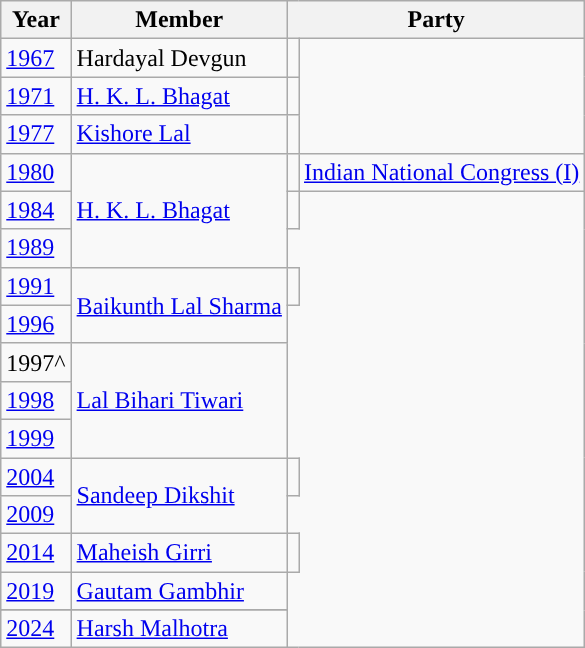<table class="wikitable">
<tr>
<th>Year</th>
<th>Member</th>
<th colspan="2">Party</th>
</tr>
<tr>
<td><a href='#'>1967</a></td>
<td>Hardayal Devgun</td>
<td></td>
</tr>
<tr>
<td><a href='#'>1971</a></td>
<td><a href='#'>H. K. L. Bhagat</a></td>
<td></td>
</tr>
<tr>
<td><a href='#'>1977</a></td>
<td><a href='#'>Kishore Lal</a></td>
<td></td>
</tr>
<tr>
<td><a href='#'>1980</a></td>
<td rowspan="3"><a href='#'>H. K. L. Bhagat</a></td>
<td style="background-color: "></td>
<td><a href='#'>Indian National Congress (I)</a></td>
</tr>
<tr>
<td><a href='#'>1984</a></td>
<td></td>
</tr>
<tr>
<td><a href='#'>1989</a></td>
</tr>
<tr>
<td><a href='#'>1991</a></td>
<td rowspan="2"><a href='#'>Baikunth Lal Sharma</a></td>
<td></td>
</tr>
<tr>
<td><a href='#'>1996</a></td>
</tr>
<tr>
<td>1997^</td>
<td rowspan="3"><a href='#'>Lal Bihari Tiwari</a></td>
</tr>
<tr>
<td><a href='#'>1998</a></td>
</tr>
<tr>
<td><a href='#'>1999</a></td>
</tr>
<tr>
<td><a href='#'>2004</a></td>
<td rowspan="2"><a href='#'>Sandeep Dikshit</a></td>
<td></td>
</tr>
<tr>
<td><a href='#'>2009</a></td>
</tr>
<tr>
<td><a href='#'>2014</a></td>
<td><a href='#'>Maheish Girri</a></td>
<td></td>
</tr>
<tr>
<td><a href='#'>2019</a></td>
<td><a href='#'>Gautam Gambhir</a></td>
</tr>
<tr>
</tr>
<tr>
<td><a href='#'>2024</a></td>
<td><a href='#'>Harsh Malhotra</a></td>
</tr>
</table>
